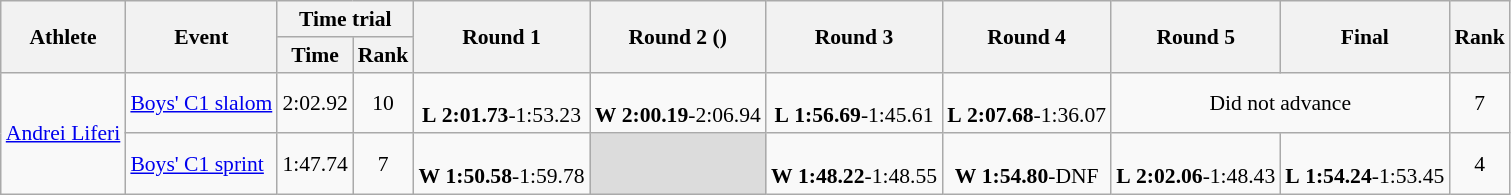<table class="wikitable" border="1" style="font-size:90%">
<tr>
<th rowspan=2>Athlete</th>
<th rowspan=2>Event</th>
<th colspan=2>Time trial</th>
<th rowspan=2>Round 1</th>
<th rowspan=2>Round 2 ()</th>
<th rowspan=2>Round 3</th>
<th rowspan=2>Round 4</th>
<th rowspan=2>Round 5</th>
<th rowspan=2>Final</th>
<th rowspan=2>Rank</th>
</tr>
<tr>
<th>Time</th>
<th>Rank</th>
</tr>
<tr>
<td rowspan=2><a href='#'>Andrei Liferi</a></td>
<td><a href='#'>Boys' C1 slalom</a></td>
<td align=center>2:02.92</td>
<td align=center>10</td>
<td align=center><br><strong>L</strong> <strong>2:01.73</strong>-1:53.23</td>
<td align=center><br><strong>W</strong> <strong>2:00.19</strong>-2:06.94</td>
<td align=center><br><strong>L</strong> <strong>1:56.69</strong>-1:45.61</td>
<td align=center><br><strong>L</strong> <strong>2:07.68</strong>-1:36.07</td>
<td align=center colspan=2>Did not advance</td>
<td align=center>7</td>
</tr>
<tr>
<td><a href='#'>Boys' C1 sprint</a></td>
<td align=center>1:47.74</td>
<td align=center>7</td>
<td align=center><br><strong>W</strong> <strong>1:50.58</strong>-1:59.78</td>
<td bgcolor=#DCDCDC></td>
<td align=center><br><strong>W</strong> <strong>1:48.22</strong>-1:48.55</td>
<td align=center><br><strong>W</strong> <strong>1:54.80</strong>-DNF</td>
<td align=center><br><strong>L</strong> <strong>2:02.06</strong>-1:48.43</td>
<td align=center><br><strong>L</strong> <strong>1:54.24</strong>-1:53.45</td>
<td align=center>4</td>
</tr>
</table>
